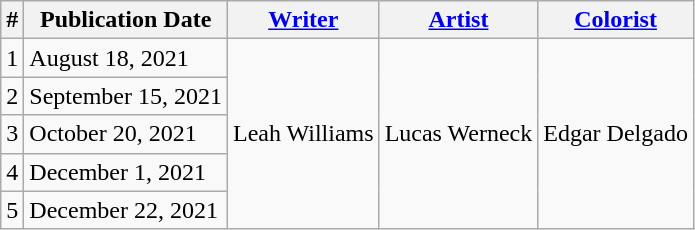<table class="wikitable">
<tr>
<th>#</th>
<th>Publication Date</th>
<th><a href='#'>Writer</a></th>
<th><a href='#'>Artist</a></th>
<th><a href='#'>Colorist</a></th>
</tr>
<tr>
<td>1</td>
<td>August 18, 2021</td>
<td rowspan="5">Leah Williams</td>
<td rowspan="5">Lucas Werneck</td>
<td rowspan="5">Edgar Delgado</td>
</tr>
<tr>
<td>2</td>
<td>September 15, 2021</td>
</tr>
<tr>
<td>3</td>
<td>October 20, 2021</td>
</tr>
<tr>
<td>4</td>
<td>December 1, 2021</td>
</tr>
<tr>
<td>5</td>
<td>December 22, 2021</td>
</tr>
</table>
